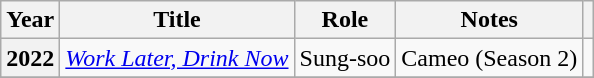<table class="wikitable sortable plainrowheaders">
<tr>
<th scope="col">Year</th>
<th scope="col">Title</th>
<th scope="col">Role</th>
<th scope="col" class="unsortable">Notes</th>
<th scope="col" class="unsortable"></th>
</tr>
<tr>
<th scope="row">2022</th>
<td><em><a href='#'>Work Later, Drink Now</a></em></td>
<td>Sung-soo</td>
<td>Cameo (Season 2)</td>
<td></td>
</tr>
<tr>
</tr>
</table>
